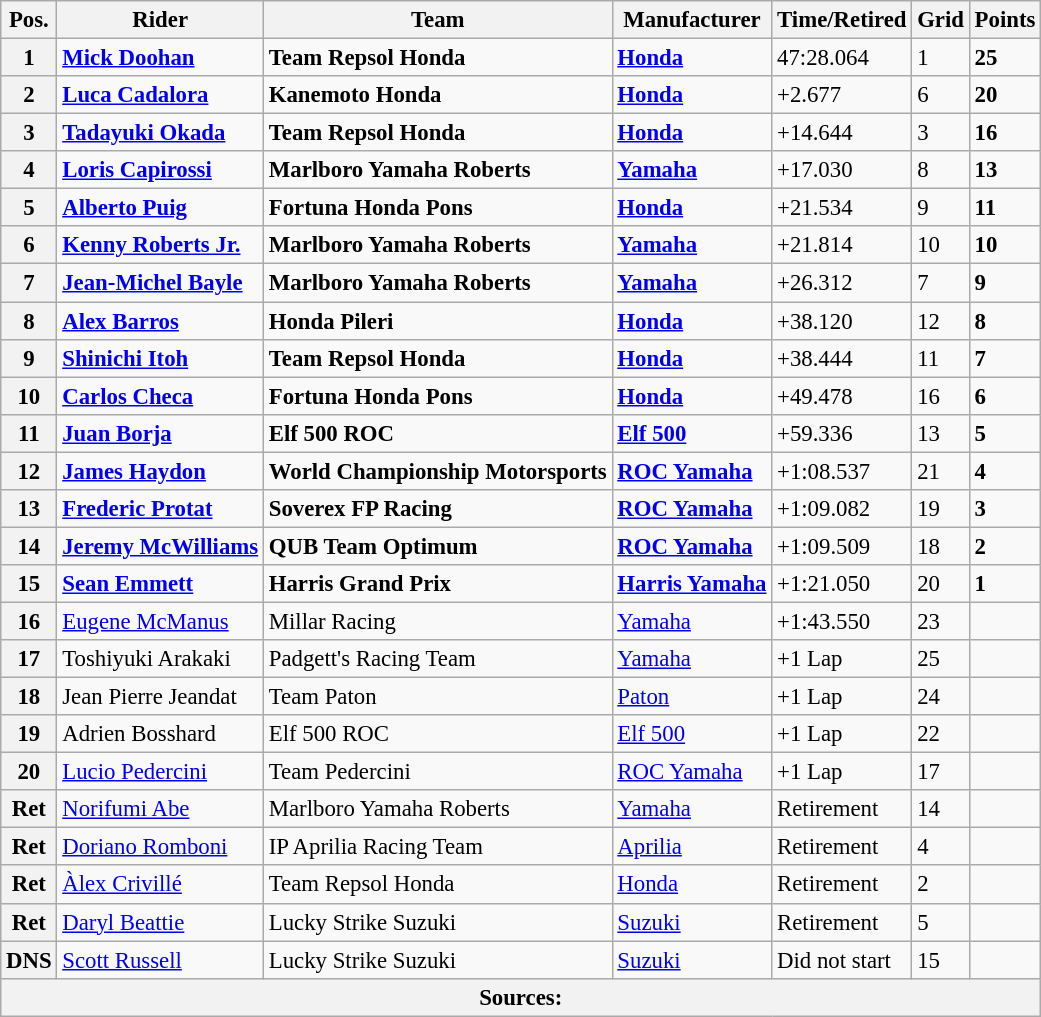<table class="wikitable" style="font-size: 95%;">
<tr>
<th>Pos.</th>
<th>Rider</th>
<th>Team</th>
<th>Manufacturer</th>
<th>Time/Retired</th>
<th>Grid</th>
<th>Points</th>
</tr>
<tr>
<th>1</th>
<td> <strong><a href='#'>Mick Doohan</a></strong></td>
<td><strong>Team Repsol Honda</strong></td>
<td><strong><a href='#'>Honda</a></strong></td>
<td>47:28.064</td>
<td>1</td>
<td><strong>25</strong></td>
</tr>
<tr>
<th>2</th>
<td> <strong><a href='#'>Luca Cadalora</a></strong></td>
<td><strong>Kanemoto Honda</strong></td>
<td><strong><a href='#'>Honda</a></strong></td>
<td>+2.677</td>
<td>6</td>
<td><strong>20</strong></td>
</tr>
<tr>
<th>3</th>
<td> <strong><a href='#'>Tadayuki Okada</a></strong></td>
<td><strong>Team Repsol Honda</strong></td>
<td><strong><a href='#'>Honda</a></strong></td>
<td>+14.644</td>
<td>3</td>
<td><strong>16</strong></td>
</tr>
<tr>
<th>4</th>
<td> <strong><a href='#'>Loris Capirossi</a></strong></td>
<td><strong>Marlboro Yamaha Roberts</strong></td>
<td><strong><a href='#'>Yamaha</a></strong></td>
<td>+17.030</td>
<td>8</td>
<td><strong>13</strong></td>
</tr>
<tr>
<th>5</th>
<td> <strong><a href='#'>Alberto Puig</a></strong></td>
<td><strong>Fortuna Honda Pons</strong></td>
<td><strong><a href='#'>Honda</a></strong></td>
<td>+21.534</td>
<td>9</td>
<td><strong>11</strong></td>
</tr>
<tr>
<th>6</th>
<td> <strong><a href='#'>Kenny Roberts Jr.</a></strong></td>
<td><strong>Marlboro Yamaha Roberts</strong></td>
<td><strong><a href='#'>Yamaha</a></strong></td>
<td>+21.814</td>
<td>10</td>
<td><strong>10</strong></td>
</tr>
<tr>
<th>7</th>
<td> <strong><a href='#'>Jean-Michel Bayle</a></strong></td>
<td><strong>Marlboro Yamaha Roberts</strong></td>
<td><strong><a href='#'>Yamaha</a></strong></td>
<td>+26.312</td>
<td>7</td>
<td><strong>9</strong></td>
</tr>
<tr>
<th>8</th>
<td> <strong><a href='#'>Alex Barros</a></strong></td>
<td><strong>Honda Pileri</strong></td>
<td><strong><a href='#'>Honda</a></strong></td>
<td>+38.120</td>
<td>12</td>
<td><strong>8</strong></td>
</tr>
<tr>
<th>9</th>
<td> <strong><a href='#'>Shinichi Itoh</a></strong></td>
<td><strong>Team Repsol Honda</strong></td>
<td><strong><a href='#'>Honda</a></strong></td>
<td>+38.444</td>
<td>11</td>
<td><strong>7</strong></td>
</tr>
<tr>
<th>10</th>
<td> <strong><a href='#'>Carlos Checa</a></strong></td>
<td><strong>Fortuna Honda Pons</strong></td>
<td><strong><a href='#'>Honda</a></strong></td>
<td>+49.478</td>
<td>16</td>
<td><strong>6</strong></td>
</tr>
<tr>
<th>11</th>
<td> <strong><a href='#'>Juan Borja</a></strong></td>
<td><strong>Elf 500 ROC</strong></td>
<td><strong><a href='#'>Elf 500</a></strong></td>
<td>+59.336</td>
<td>13</td>
<td><strong>5</strong></td>
</tr>
<tr>
<th>12</th>
<td> <strong><a href='#'>James Haydon</a></strong></td>
<td><strong>World Championship Motorsports</strong></td>
<td><strong><a href='#'>ROC Yamaha</a></strong></td>
<td>+1:08.537</td>
<td>21</td>
<td><strong>4</strong></td>
</tr>
<tr>
<th>13</th>
<td> <strong><a href='#'>Frederic Protat</a></strong></td>
<td><strong>Soverex FP Racing</strong></td>
<td><strong><a href='#'>ROC Yamaha</a></strong></td>
<td>+1:09.082</td>
<td>19</td>
<td><strong>3</strong></td>
</tr>
<tr>
<th>14</th>
<td> <strong><a href='#'>Jeremy McWilliams</a></strong></td>
<td><strong>QUB Team Optimum</strong></td>
<td><strong><a href='#'>ROC Yamaha</a></strong></td>
<td>+1:09.509</td>
<td>18</td>
<td><strong>2</strong></td>
</tr>
<tr>
<th>15</th>
<td> <strong><a href='#'>Sean Emmett</a></strong></td>
<td><strong>Harris Grand Prix</strong></td>
<td><strong><a href='#'>Harris Yamaha</a></strong></td>
<td>+1:21.050</td>
<td>20</td>
<td><strong>1</strong></td>
</tr>
<tr>
<th>16</th>
<td> <a href='#'>Eugene McManus</a></td>
<td>Millar Racing</td>
<td><a href='#'>Yamaha</a></td>
<td>+1:43.550</td>
<td>23</td>
<td></td>
</tr>
<tr>
<th>17</th>
<td> Toshiyuki Arakaki</td>
<td>Padgett's Racing Team</td>
<td><a href='#'>Yamaha</a></td>
<td>+1 Lap</td>
<td>25</td>
<td></td>
</tr>
<tr>
<th>18</th>
<td> Jean Pierre Jeandat</td>
<td>Team Paton</td>
<td><a href='#'>Paton</a></td>
<td>+1 Lap</td>
<td>24</td>
<td></td>
</tr>
<tr>
<th>19</th>
<td> Adrien Bosshard</td>
<td>Elf 500 ROC</td>
<td><a href='#'>Elf 500</a></td>
<td>+1 Lap</td>
<td>22</td>
<td></td>
</tr>
<tr>
<th>20</th>
<td> <a href='#'>Lucio Pedercini</a></td>
<td>Team Pedercini</td>
<td><a href='#'>ROC Yamaha</a></td>
<td>+1 Lap</td>
<td>17</td>
<td></td>
</tr>
<tr>
<th>Ret</th>
<td> <a href='#'>Norifumi Abe</a></td>
<td>Marlboro Yamaha Roberts</td>
<td><a href='#'>Yamaha</a></td>
<td>Retirement</td>
<td>14</td>
<td></td>
</tr>
<tr>
<th>Ret</th>
<td> <a href='#'>Doriano Romboni</a></td>
<td>IP Aprilia Racing Team</td>
<td><a href='#'>Aprilia</a></td>
<td>Retirement</td>
<td>4</td>
<td></td>
</tr>
<tr>
<th>Ret</th>
<td> <a href='#'>Àlex Crivillé</a></td>
<td>Team Repsol Honda</td>
<td><a href='#'>Honda</a></td>
<td>Retirement</td>
<td>2</td>
<td></td>
</tr>
<tr>
<th>Ret</th>
<td> <a href='#'>Daryl Beattie</a></td>
<td>Lucky Strike Suzuki</td>
<td><a href='#'>Suzuki</a></td>
<td>Retirement</td>
<td>5</td>
<td></td>
</tr>
<tr>
<th>DNS</th>
<td> <a href='#'>Scott Russell</a></td>
<td>Lucky Strike Suzuki</td>
<td><a href='#'>Suzuki</a></td>
<td>Did not start</td>
<td>15</td>
<td></td>
</tr>
<tr>
<th colspan=8>Sources:</th>
</tr>
</table>
